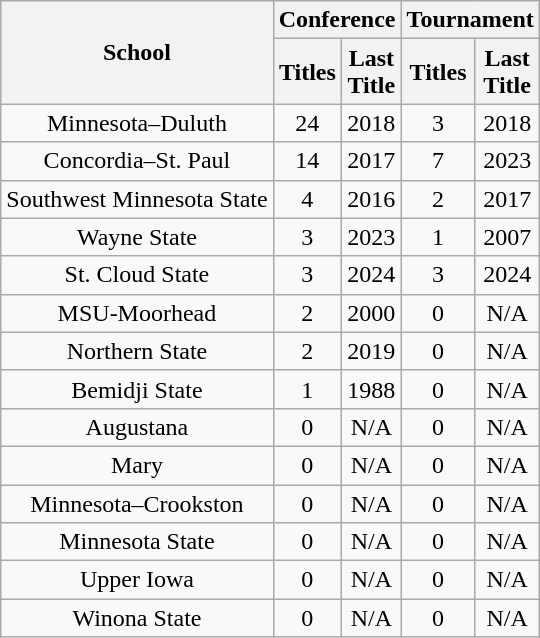<table class="wikitable sortable" style="text-align:center">
<tr>
<th rowspan=2>School</th>
<th colspan=2>Conference</th>
<th colspan=2>Tournament</th>
</tr>
<tr>
<th>Titles</th>
<th>Last<br>Title</th>
<th>Titles</th>
<th>Last<br>Title</th>
</tr>
<tr>
<td>Minnesota–Duluth</td>
<td>24</td>
<td>2018</td>
<td>3</td>
<td>2018</td>
</tr>
<tr>
<td>Concordia–St. Paul</td>
<td>14</td>
<td>2017</td>
<td>7</td>
<td>2023</td>
</tr>
<tr>
<td>Southwest Minnesota State</td>
<td>4</td>
<td>2016</td>
<td>2</td>
<td>2017</td>
</tr>
<tr>
<td>Wayne State</td>
<td>3</td>
<td>2023</td>
<td>1</td>
<td>2007</td>
</tr>
<tr>
<td>St. Cloud State</td>
<td>3</td>
<td>2024</td>
<td>3</td>
<td>2024</td>
</tr>
<tr>
<td>MSU-Moorhead</td>
<td>2</td>
<td>2000</td>
<td>0</td>
<td>N/A</td>
</tr>
<tr>
<td>Northern State</td>
<td>2</td>
<td>2019</td>
<td>0</td>
<td>N/A</td>
</tr>
<tr>
<td>Bemidji State</td>
<td>1</td>
<td>1988</td>
<td>0</td>
<td>N/A</td>
</tr>
<tr>
<td>Augustana</td>
<td>0</td>
<td>N/A</td>
<td>0</td>
<td>N/A</td>
</tr>
<tr>
<td>Mary</td>
<td>0</td>
<td>N/A</td>
<td>0</td>
<td>N/A</td>
</tr>
<tr>
<td>Minnesota–Crookston</td>
<td>0</td>
<td>N/A</td>
<td>0</td>
<td>N/A</td>
</tr>
<tr>
<td>Minnesota State</td>
<td>0</td>
<td>N/A</td>
<td>0</td>
<td>N/A</td>
</tr>
<tr>
<td>Upper Iowa</td>
<td>0</td>
<td>N/A</td>
<td>0</td>
<td>N/A</td>
</tr>
<tr>
<td>Winona State</td>
<td>0</td>
<td>N/A</td>
<td>0</td>
<td>N/A</td>
</tr>
</table>
